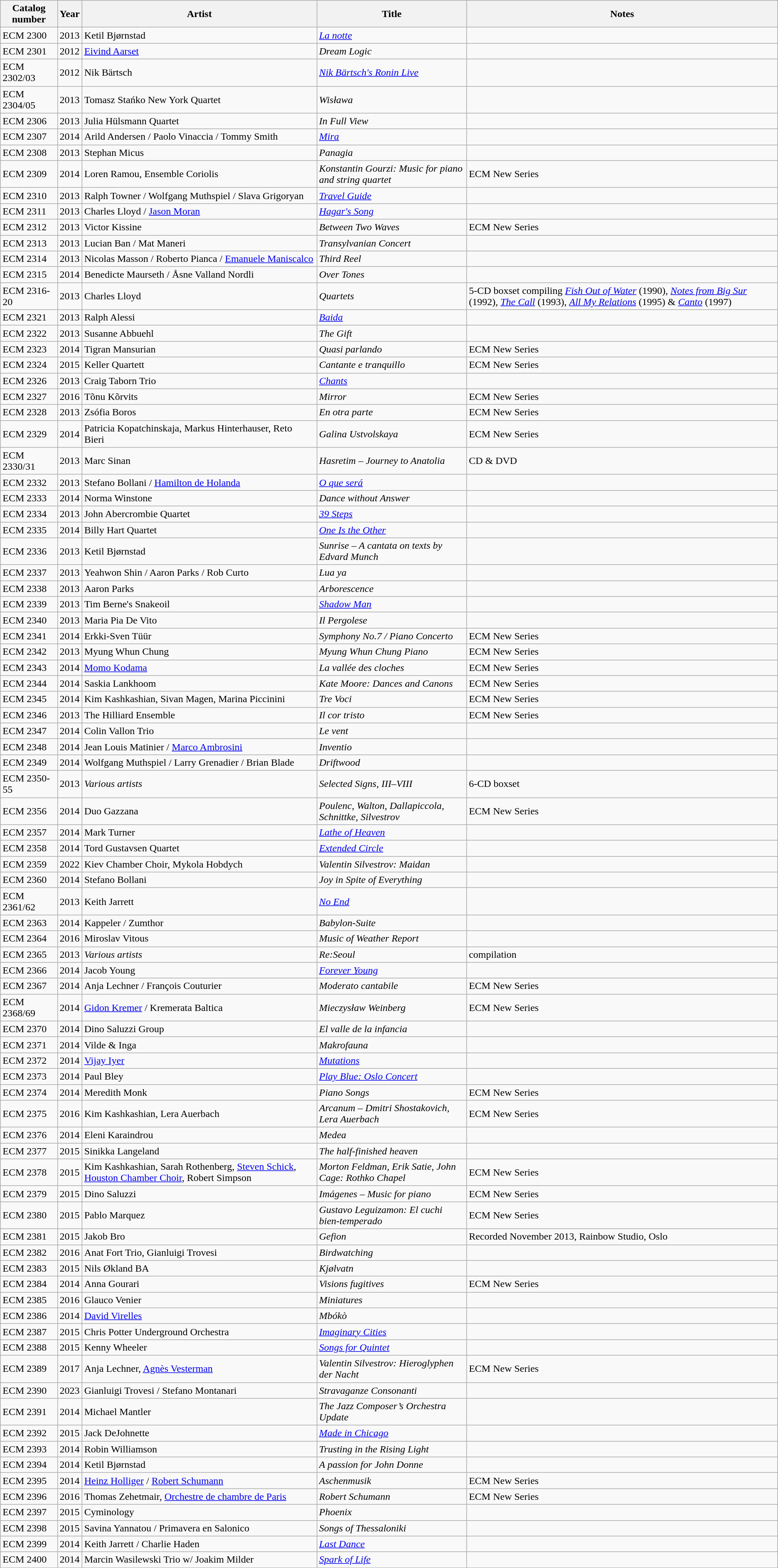<table class="wikitable sortable" align="center" bgcolor="#CCCCCC" |>
<tr>
<th>Catalog number</th>
<th>Year</th>
<th>Artist</th>
<th>Title</th>
<th>Notes</th>
</tr>
<tr>
<td>ECM 2300</td>
<td>2013</td>
<td>Ketil Bjørnstad</td>
<td><a href='#'><em>La notte</em></a></td>
<td></td>
</tr>
<tr>
<td>ECM 2301</td>
<td>2012</td>
<td><a href='#'>Eivind Aarset</a></td>
<td><em>Dream Logic</em></td>
<td></td>
</tr>
<tr>
<td>ECM 2302/03</td>
<td>2012</td>
<td>Nik Bärtsch</td>
<td><em><a href='#'>Nik Bärtsch's Ronin Live</a></em></td>
<td></td>
</tr>
<tr>
<td>ECM 2304/05</td>
<td>2013</td>
<td>Tomasz Stańko New York Quartet</td>
<td><em>Wisława</em></td>
<td></td>
</tr>
<tr>
<td>ECM 2306</td>
<td>2013</td>
<td>Julia Hülsmann Quartet</td>
<td><em>In Full View</em></td>
<td></td>
</tr>
<tr>
<td>ECM 2307</td>
<td>2014</td>
<td>Arild Andersen / Paolo Vinaccia / Tommy Smith</td>
<td><em><a href='#'>Mira</a></em></td>
<td></td>
</tr>
<tr>
<td>ECM 2308</td>
<td>2013</td>
<td>Stephan Micus</td>
<td><em>Panagia</em></td>
<td></td>
</tr>
<tr>
<td>ECM 2309</td>
<td>2014</td>
<td>Loren Ramou, Ensemble Coriolis</td>
<td><em>Konstantin Gourzi: Music for piano and string quartet</em></td>
<td>ECM New Series</td>
</tr>
<tr>
<td>ECM 2310</td>
<td>2013</td>
<td>Ralph Towner / Wolfgang Muthspiel / Slava Grigoryan</td>
<td><em><a href='#'>Travel Guide</a></em></td>
<td></td>
</tr>
<tr>
<td>ECM 2311</td>
<td>2013</td>
<td>Charles Lloyd / <a href='#'>Jason Moran</a></td>
<td><em><a href='#'>Hagar's Song</a></em></td>
<td></td>
</tr>
<tr>
<td>ECM 2312</td>
<td>2013</td>
<td>Victor Kissine</td>
<td><em>Between Two Waves</em></td>
<td>ECM New Series</td>
</tr>
<tr>
<td>ECM 2313</td>
<td>2013</td>
<td>Lucian Ban / Mat Maneri</td>
<td><em>Transylvanian Concert</em></td>
<td></td>
</tr>
<tr>
<td>ECM 2314</td>
<td>2013</td>
<td>Nicolas Masson / Roberto Pianca / <a href='#'>Emanuele Maniscalco</a></td>
<td><em>Third Reel</em></td>
<td></td>
</tr>
<tr>
<td>ECM 2315</td>
<td>2014</td>
<td>Benedicte Maurseth / Åsne Valland Nordli</td>
<td><em>Over Tones</em></td>
<td></td>
</tr>
<tr>
<td>ECM 2316-20</td>
<td>2013</td>
<td>Charles Lloyd</td>
<td><em>Quartets</em></td>
<td>5-CD boxset compiling <em><a href='#'>Fish Out of Water</a></em> (1990), <em><a href='#'>Notes from Big Sur</a></em> (1992), <em><a href='#'>The Call</a></em> (1993), <em><a href='#'>All My Relations</a></em> (1995) & <em><a href='#'>Canto</a></em> (1997)</td>
</tr>
<tr>
<td>ECM 2321</td>
<td>2013</td>
<td>Ralph Alessi</td>
<td><em><a href='#'>Baida</a></em></td>
<td></td>
</tr>
<tr>
<td>ECM 2322</td>
<td>2013</td>
<td>Susanne Abbuehl</td>
<td><em>The Gift</em></td>
<td></td>
</tr>
<tr>
<td>ECM 2323</td>
<td>2014</td>
<td>Tigran Mansurian</td>
<td><em>Quasi parlando</em></td>
<td>ECM New Series</td>
</tr>
<tr>
<td>ECM 2324</td>
<td>2015</td>
<td>Keller Quartett</td>
<td><em>Cantante e tranquillo</em></td>
<td>ECM New Series</td>
</tr>
<tr>
<td>ECM 2326</td>
<td>2013</td>
<td>Craig Taborn Trio</td>
<td><em><a href='#'>Chants</a></em></td>
<td></td>
</tr>
<tr>
<td>ECM 2327</td>
<td>2016</td>
<td>Tõnu Kõrvits</td>
<td><em>Mirror</em></td>
<td>ECM New Series</td>
</tr>
<tr>
<td>ECM 2328</td>
<td>2013</td>
<td>Zsófia Boros</td>
<td><em>En otra parte</em></td>
<td>ECM New Series</td>
</tr>
<tr>
<td>ECM 2329</td>
<td>2014</td>
<td>Patricia Kopatchinskaja, Markus Hinterhauser, Reto Bieri</td>
<td><em>Galina Ustvolskaya</em></td>
<td>ECM New Series</td>
</tr>
<tr>
<td>ECM 2330/31</td>
<td>2013</td>
<td>Marc Sinan</td>
<td><em>Hasretim – Journey to Anatolia</em></td>
<td>CD & DVD</td>
</tr>
<tr>
<td>ECM 2332</td>
<td>2013</td>
<td>Stefano Bollani / <a href='#'>Hamilton de Holanda</a></td>
<td><em><a href='#'>O que será</a></em></td>
<td></td>
</tr>
<tr>
<td>ECM 2333</td>
<td>2014</td>
<td>Norma Winstone</td>
<td><em>Dance without Answer</em></td>
<td></td>
</tr>
<tr>
<td>ECM 2334</td>
<td>2013</td>
<td>John Abercrombie Quartet</td>
<td><em><a href='#'>39 Steps</a></em></td>
<td></td>
</tr>
<tr>
<td>ECM 2335</td>
<td>2014</td>
<td>Billy Hart Quartet</td>
<td><em><a href='#'>One Is the Other</a></em></td>
<td></td>
</tr>
<tr>
<td>ECM 2336</td>
<td>2013</td>
<td>Ketil Bjørnstad</td>
<td><em>Sunrise – A cantata on texts by Edvard Munch</em></td>
<td></td>
</tr>
<tr>
<td>ECM 2337</td>
<td>2013</td>
<td>Yeahwon Shin / Aaron Parks / Rob Curto</td>
<td><em>Lua ya</em></td>
<td></td>
</tr>
<tr>
<td>ECM 2338</td>
<td>2013</td>
<td>Aaron Parks</td>
<td><em>Arborescence</em></td>
<td></td>
</tr>
<tr>
<td>ECM 2339</td>
<td>2013</td>
<td>Tim Berne's Snakeoil</td>
<td><em><a href='#'>Shadow Man</a></em></td>
<td></td>
</tr>
<tr>
<td>ECM 2340</td>
<td>2013</td>
<td>Maria Pia De Vito</td>
<td><em>Il Pergolese</em></td>
<td></td>
</tr>
<tr>
<td>ECM 2341</td>
<td>2014</td>
<td>Erkki-Sven Tüür</td>
<td><em>Symphony No.7 / Piano Concerto</em></td>
<td>ECM New Series</td>
</tr>
<tr>
<td>ECM 2342</td>
<td>2013</td>
<td>Myung Whun Chung</td>
<td><em>Myung Whun Chung Piano</em></td>
<td>ECM New Series</td>
</tr>
<tr>
<td>ECM 2343</td>
<td>2014</td>
<td><a href='#'>Momo Kodama</a></td>
<td><em>La vallée des cloches</em></td>
<td>ECM New Series</td>
</tr>
<tr>
<td>ECM 2344</td>
<td>2014</td>
<td>Saskia Lankhoom</td>
<td><em>Kate Moore: Dances and Canons</em></td>
<td>ECM New Series</td>
</tr>
<tr>
<td>ECM 2345</td>
<td>2014</td>
<td>Kim Kashkashian, Sivan Magen, Marina Piccinini</td>
<td><em>Tre Voci</em></td>
<td>ECM New Series</td>
</tr>
<tr>
<td>ECM 2346</td>
<td>2013</td>
<td>The Hilliard Ensemble</td>
<td><em>Il cor tristo</em></td>
<td>ECM New Series</td>
</tr>
<tr>
<td>ECM 2347</td>
<td>2014</td>
<td>Colin Vallon Trio</td>
<td><em>Le vent</em></td>
<td></td>
</tr>
<tr>
<td>ECM 2348</td>
<td>2014</td>
<td>Jean Louis Matinier / <a href='#'>Marco Ambrosini</a></td>
<td><em>Inventio</em></td>
<td></td>
</tr>
<tr>
<td>ECM 2349</td>
<td>2014</td>
<td>Wolfgang Muthspiel / Larry Grenadier / Brian Blade</td>
<td><em>Driftwood</em></td>
<td></td>
</tr>
<tr>
<td>ECM 2350-55</td>
<td>2013</td>
<td><em>Various artists</em></td>
<td><em>Selected Signs, III–VIII</em></td>
<td>6-CD boxset</td>
</tr>
<tr>
<td>ECM 2356</td>
<td>2014</td>
<td>Duo Gazzana</td>
<td><em>Poulenc, Walton, Dallapiccola, Schnittke, Silvestrov</em></td>
<td>ECM New Series</td>
</tr>
<tr>
<td>ECM 2357</td>
<td>2014</td>
<td>Mark Turner</td>
<td><em><a href='#'>Lathe of Heaven</a></em></td>
<td></td>
</tr>
<tr>
<td>ECM 2358</td>
<td>2014</td>
<td>Tord Gustavsen Quartet</td>
<td><em><a href='#'>Extended Circle</a></em></td>
<td></td>
</tr>
<tr>
<td>ECM 2359</td>
<td>2022</td>
<td>Kiev Chamber Choir, Mykola Hobdych</td>
<td><em>Valentin Silvestrov: Maidan</em></td>
<td></td>
</tr>
<tr>
<td>ECM 2360</td>
<td>2014</td>
<td>Stefano Bollani</td>
<td><em>Joy in Spite of Everything</em></td>
<td></td>
</tr>
<tr>
<td>ECM 2361/62</td>
<td>2013</td>
<td>Keith Jarrett</td>
<td><em><a href='#'>No End</a></em></td>
<td></td>
</tr>
<tr>
<td>ECM 2363</td>
<td>2014</td>
<td>Kappeler / Zumthor</td>
<td><em>Babylon-Suite</em></td>
<td></td>
</tr>
<tr>
<td>ECM 2364</td>
<td>2016</td>
<td>Miroslav Vitous</td>
<td><em>Music of Weather Report</em></td>
<td></td>
</tr>
<tr>
<td>ECM 2365</td>
<td>2013</td>
<td><em>Various artists</em></td>
<td><em>Re:Seoul</em></td>
<td>compilation</td>
</tr>
<tr>
<td>ECM 2366</td>
<td>2014</td>
<td>Jacob Young</td>
<td><em><a href='#'>Forever Young</a></em></td>
<td></td>
</tr>
<tr>
<td>ECM 2367</td>
<td>2014</td>
<td>Anja Lechner / François Couturier</td>
<td><em>Moderato cantabile</em></td>
<td>ECM New Series</td>
</tr>
<tr>
<td>ECM 2368/69</td>
<td>2014</td>
<td><a href='#'>Gidon Kremer</a> / Kremerata Baltica</td>
<td><em>Mieczysław Weinberg</em></td>
<td>ECM New Series</td>
</tr>
<tr>
<td>ECM 2370</td>
<td>2014</td>
<td>Dino Saluzzi Group</td>
<td><em>El valle de la infancia</em></td>
<td></td>
</tr>
<tr>
<td>ECM 2371</td>
<td>2014</td>
<td>Vilde & Inga</td>
<td><em>Makrofauna</em></td>
<td></td>
</tr>
<tr>
<td>ECM 2372</td>
<td>2014</td>
<td><a href='#'>Vijay Iyer</a></td>
<td><em><a href='#'>Mutations</a></em></td>
<td></td>
</tr>
<tr>
<td>ECM 2373</td>
<td>2014</td>
<td>Paul Bley</td>
<td><em><a href='#'>Play Blue: Oslo Concert</a></em></td>
<td></td>
</tr>
<tr>
<td>ECM 2374</td>
<td>2014</td>
<td>Meredith Monk</td>
<td><em>Piano Songs</em></td>
<td>ECM New Series</td>
</tr>
<tr>
<td>ECM 2375</td>
<td>2016</td>
<td>Kim Kashkashian, Lera Auerbach</td>
<td><em>Arcanum – Dmitri Shostakovich, Lera Auerbach</em></td>
<td>ECM New Series</td>
</tr>
<tr>
<td>ECM 2376</td>
<td>2014</td>
<td>Eleni Karaindrou</td>
<td><em>Medea</em></td>
<td></td>
</tr>
<tr>
<td>ECM 2377</td>
<td>2015</td>
<td>Sinikka Langeland</td>
<td><em>The half-finished heaven</em></td>
<td></td>
</tr>
<tr>
<td>ECM 2378</td>
<td>2015</td>
<td>Kim Kashkashian, Sarah Rothenberg, <a href='#'>Steven Schick</a>, <a href='#'>Houston Chamber Choir</a>, Robert Simpson</td>
<td><em>Morton Feldman, Erik Satie, John Cage: Rothko Chapel</em></td>
<td>ECM New Series</td>
</tr>
<tr>
<td>ECM 2379</td>
<td>2015</td>
<td>Dino Saluzzi</td>
<td><em>Imágenes – Music for piano</em></td>
<td>ECM New Series</td>
</tr>
<tr>
<td>ECM 2380</td>
<td>2015</td>
<td>Pablo Marquez</td>
<td><em>Gustavo Leguizamon: El cuchi bien-temperado</em></td>
<td>ECM New Series</td>
</tr>
<tr>
<td>ECM 2381</td>
<td>2015</td>
<td>Jakob Bro</td>
<td><em>Gefion</em></td>
<td>Recorded November 2013, Rainbow Studio, Oslo</td>
</tr>
<tr>
<td>ECM 2382</td>
<td>2016</td>
<td>Anat Fort Trio, Gianluigi Trovesi</td>
<td><em>Birdwatching</em></td>
<td></td>
</tr>
<tr>
<td>ECM 2383</td>
<td>2015</td>
<td>Nils Økland BA</td>
<td><em>Kjølvatn</em></td>
<td></td>
</tr>
<tr>
<td>ECM 2384</td>
<td>2014</td>
<td>Anna Gourari</td>
<td><em>Visions fugitives</em></td>
<td>ECM New Series</td>
</tr>
<tr>
<td>ECM 2385</td>
<td>2016</td>
<td>Glauco Venier</td>
<td><em>Miniatures</em></td>
<td></td>
</tr>
<tr>
<td>ECM 2386</td>
<td>2014</td>
<td><a href='#'>David Virelles</a></td>
<td><em>Mbókò</em></td>
<td></td>
</tr>
<tr>
<td>ECM 2387</td>
<td>2015</td>
<td>Chris Potter Underground Orchestra</td>
<td><em><a href='#'>Imaginary Cities</a></em></td>
<td></td>
</tr>
<tr>
<td>ECM 2388</td>
<td>2015</td>
<td>Kenny Wheeler</td>
<td><em><a href='#'>Songs for Quintet</a></em></td>
<td></td>
</tr>
<tr>
<td>ECM 2389</td>
<td>2017</td>
<td>Anja Lechner, <a href='#'>Agnès Vesterman</a></td>
<td><em>Valentin Silvestrov: Hieroglyphen der Nacht</em></td>
<td>ECM New Series</td>
</tr>
<tr>
<td>ECM 2390</td>
<td>2023</td>
<td>Gianluigi Trovesi / Stefano Montanari</td>
<td><em>Stravaganze Consonanti</em></td>
<td></td>
</tr>
<tr>
<td>ECM 2391</td>
<td>2014</td>
<td>Michael Mantler</td>
<td><em>The Jazz Composer’s Orchestra Update</em></td>
<td></td>
</tr>
<tr>
<td>ECM 2392</td>
<td>2015</td>
<td>Jack DeJohnette</td>
<td><em><a href='#'>Made in Chicago</a></em></td>
<td></td>
</tr>
<tr>
<td>ECM 2393</td>
<td>2014</td>
<td>Robin Williamson</td>
<td><em>Trusting in the Rising Light</em></td>
<td></td>
</tr>
<tr>
<td>ECM 2394</td>
<td>2014</td>
<td>Ketil Bjørnstad</td>
<td><em>A passion for John Donne</em></td>
<td></td>
</tr>
<tr>
<td>ECM 2395</td>
<td>2014</td>
<td><a href='#'>Heinz Holliger</a> / <a href='#'>Robert Schumann</a></td>
<td><em>Aschenmusik</em></td>
<td>ECM New Series</td>
</tr>
<tr>
<td>ECM 2396</td>
<td>2016</td>
<td>Thomas Zehetmair, <a href='#'>Orchestre de chambre de Paris</a></td>
<td><em>Robert Schumann</em></td>
<td>ECM New Series</td>
</tr>
<tr>
<td>ECM 2397</td>
<td>2015</td>
<td>Cyminology</td>
<td><em>Phoenix</em></td>
<td></td>
</tr>
<tr>
<td>ECM 2398</td>
<td>2015</td>
<td>Savina Yannatou / Primavera en Salonico</td>
<td><em>Songs of Thessaloniki</em></td>
<td></td>
</tr>
<tr>
<td>ECM 2399</td>
<td>2014</td>
<td>Keith Jarrett / Charlie Haden</td>
<td><em><a href='#'>Last Dance</a></em></td>
<td></td>
</tr>
<tr>
<td>ECM 2400</td>
<td>2014</td>
<td>Marcin Wasilewski Trio w/ Joakim Milder</td>
<td><a href='#'><em>Spark of Life</em></a></td>
<td></td>
</tr>
</table>
